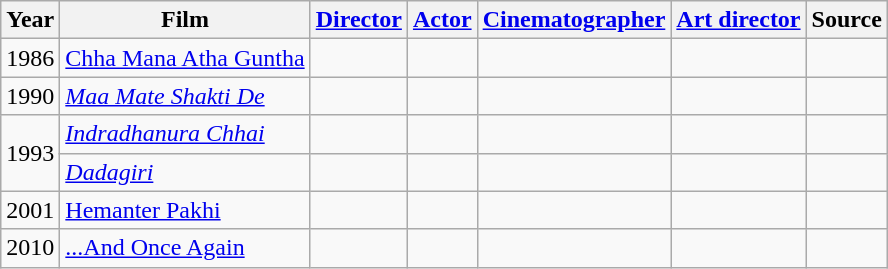<table class="wikitable sortable">
<tr>
<th>Year</th>
<th>Film</th>
<th><a href='#'>Director</a></th>
<th><a href='#'>Actor</a></th>
<th><a href='#'>Cinematographer</a></th>
<th><a href='#'>Art director</a></th>
<th>Source</th>
</tr>
<tr>
<td>1986</td>
<td><a href='#'>Chha Mana Atha Guntha</a></td>
<td></td>
<td></td>
<td></td>
<td></td>
<td></td>
</tr>
<tr>
<td>1990</td>
<td><em><a href='#'>Maa Mate Shakti De</a></em></td>
<td></td>
<td></td>
<td></td>
<td></td>
<td></td>
</tr>
<tr>
<td rowspan="2">1993</td>
<td><em><a href='#'>Indradhanura Chhai</a></em></td>
<td></td>
<td></td>
<td></td>
<td></td>
<td></td>
</tr>
<tr>
<td><em><a href='#'>Dadagiri</a></em></td>
<td></td>
<td></td>
<td></td>
<td></td>
<td></td>
</tr>
<tr>
<td>2001</td>
<td><a href='#'>Hemanter Pakhi</a></td>
<td></td>
<td></td>
<td></td>
<td></td>
<td></td>
</tr>
<tr>
<td>2010</td>
<td><a href='#'>...And Once Again</a></td>
<td></td>
<td></td>
<td></td>
<td></td>
<td></td>
</tr>
</table>
